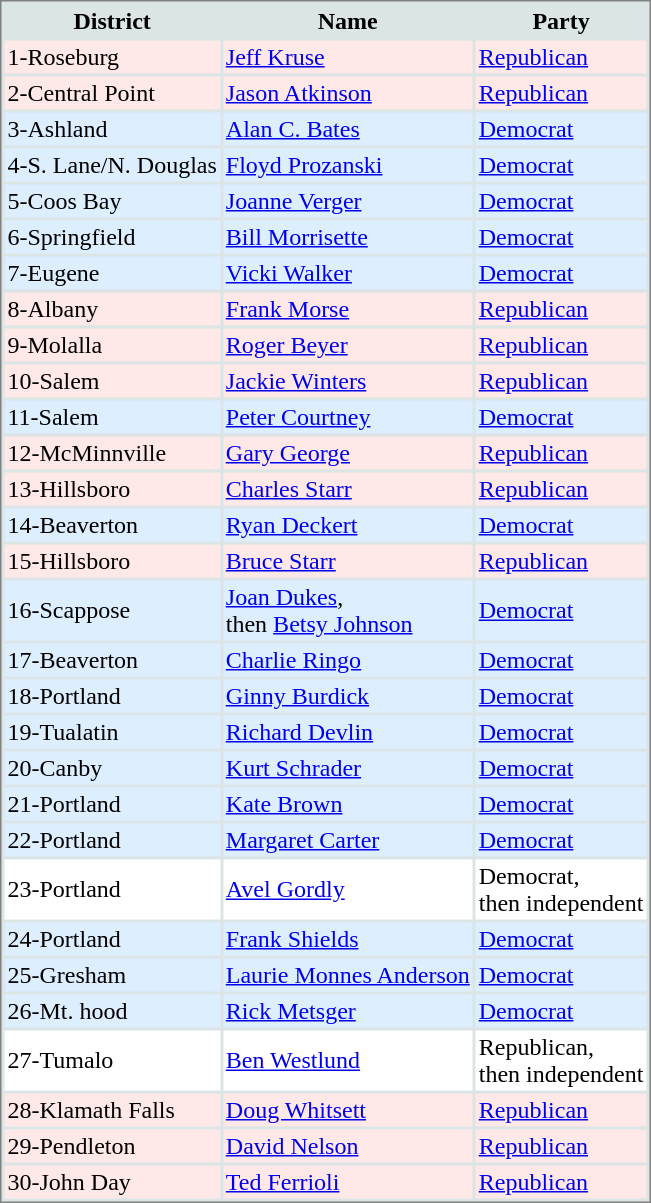<table style="border-style:solid;border-width:1px;border-color:#808080;background-color:#DCE5E5" cellspacing="2" cellpadding="2">
<tr>
<th>District</th>
<th>Name</th>
<th>Party</th>
</tr>
<tr style="background-color:#FFE8E8;">
<td>1-Roseburg</td>
<td><a href='#'>Jeff Kruse</a></td>
<td><a href='#'>Republican</a></td>
</tr>
<tr style="background-color:#FFE8E8;">
<td>2-Central Point</td>
<td><a href='#'>Jason Atkinson</a></td>
<td><a href='#'>Republican</a></td>
</tr>
<tr style="background-color:#DDEEFF;">
<td>3-Ashland</td>
<td><a href='#'>Alan C. Bates</a></td>
<td><a href='#'>Democrat</a></td>
</tr>
<tr style="background-color:#DDEEFF;">
<td>4-S. Lane/N. Douglas</td>
<td><a href='#'>Floyd Prozanski</a></td>
<td><a href='#'>Democrat</a></td>
</tr>
<tr style="background-color:#DDEEFF;">
<td>5-Coos Bay</td>
<td><a href='#'>Joanne Verger</a></td>
<td><a href='#'>Democrat</a></td>
</tr>
<tr style="background-color:#DDEEFF;">
<td>6-Springfield</td>
<td><a href='#'>Bill Morrisette</a></td>
<td><a href='#'>Democrat</a></td>
</tr>
<tr style="background-color:#DDEEFF;">
<td>7-Eugene</td>
<td><a href='#'>Vicki Walker</a></td>
<td><a href='#'>Democrat</a></td>
</tr>
<tr style="background-color:#FFE8E8;">
<td>8-Albany</td>
<td><a href='#'>Frank Morse</a></td>
<td><a href='#'>Republican</a></td>
</tr>
<tr style="background-color:#FFE8E8;">
<td>9-Molalla</td>
<td><a href='#'>Roger Beyer</a></td>
<td><a href='#'>Republican</a></td>
</tr>
<tr style="background-color:#FFE8E8;">
<td>10-Salem</td>
<td><a href='#'>Jackie Winters</a></td>
<td><a href='#'>Republican</a></td>
</tr>
<tr style="background-color:#DDEEFF;">
<td>11-Salem</td>
<td><a href='#'>Peter Courtney</a></td>
<td><a href='#'>Democrat</a></td>
</tr>
<tr style="background-color:#FFE8E8;">
<td>12-McMinnville</td>
<td><a href='#'>Gary George</a></td>
<td><a href='#'>Republican</a></td>
</tr>
<tr style="background-color:#FFE8E8;">
<td>13-Hillsboro</td>
<td><a href='#'>Charles Starr</a></td>
<td><a href='#'>Republican</a></td>
</tr>
<tr style="background-color:#DDEEFF;">
<td>14-Beaverton</td>
<td><a href='#'>Ryan Deckert</a></td>
<td><a href='#'>Democrat</a></td>
</tr>
<tr style="background-color:#FFE8E8;">
<td>15-Hillsboro</td>
<td><a href='#'>Bruce Starr</a></td>
<td><a href='#'>Republican</a></td>
</tr>
<tr style="background-color:#DDEEFF;">
<td>16-Scappose</td>
<td><a href='#'>Joan Dukes</a>,<br>then <a href='#'>Betsy Johnson</a></td>
<td><a href='#'>Democrat</a></td>
</tr>
<tr style="background-color:#DDEEFF;">
<td>17-Beaverton</td>
<td><a href='#'>Charlie Ringo</a></td>
<td><a href='#'>Democrat</a></td>
</tr>
<tr style="background-color:#DDEEFF;">
<td>18-Portland</td>
<td><a href='#'>Ginny Burdick</a></td>
<td><a href='#'>Democrat</a></td>
</tr>
<tr style="background-color:#DDEEFF;">
<td>19-Tualatin</td>
<td><a href='#'>Richard Devlin</a></td>
<td><a href='#'>Democrat</a></td>
</tr>
<tr style="background-color:#DDEEFF;">
<td>20-Canby</td>
<td><a href='#'>Kurt Schrader</a></td>
<td><a href='#'>Democrat</a></td>
</tr>
<tr style="background-color:#DDEEFF;">
<td>21-Portland</td>
<td><a href='#'>Kate Brown</a></td>
<td><a href='#'>Democrat</a></td>
</tr>
<tr style="background-color:#DDEEFF;">
<td>22-Portland</td>
<td><a href='#'>Margaret Carter</a></td>
<td><a href='#'>Democrat</a></td>
</tr>
<tr style="background-color:#FFFFFF;">
<td>23-Portland</td>
<td><a href='#'>Avel Gordly</a></td>
<td>Democrat,<br>then independent</td>
</tr>
<tr style="background-color:#DDEEFF;">
<td>24-Portland</td>
<td><a href='#'>Frank Shields</a></td>
<td><a href='#'>Democrat</a></td>
</tr>
<tr style="background-color:#DDEEFF;">
<td>25-Gresham</td>
<td><a href='#'>Laurie Monnes Anderson</a></td>
<td><a href='#'>Democrat</a></td>
</tr>
<tr style="background-color:#DDEEFF;">
<td>26-Mt. hood</td>
<td><a href='#'>Rick Metsger</a></td>
<td><a href='#'>Democrat</a></td>
</tr>
<tr style="background-color:#FFFFFF;">
<td>27-Tumalo</td>
<td><a href='#'>Ben Westlund</a></td>
<td>Republican,<br>then independent</td>
</tr>
<tr style="background-color:#FFE8E8;">
<td>28-Klamath Falls</td>
<td><a href='#'>Doug Whitsett</a></td>
<td><a href='#'>Republican</a></td>
</tr>
<tr style="background-color:#FFE8E8;">
<td>29-Pendleton</td>
<td><a href='#'>David Nelson</a></td>
<td><a href='#'>Republican</a></td>
</tr>
<tr style="background-color:#FFE8E8;">
<td>30-John Day</td>
<td><a href='#'>Ted Ferrioli</a></td>
<td><a href='#'>Republican</a></td>
</tr>
</table>
